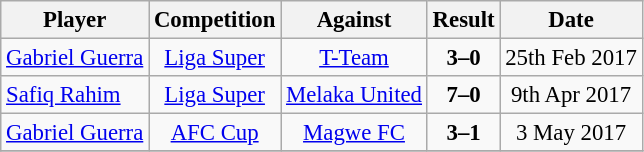<table class="wikitable sortable" style="font-size: 95%; text-align: center;">
<tr>
<th>Player</th>
<th>Competition</th>
<th>Against</th>
<th>Result</th>
<th>Date</th>
</tr>
<tr>
<td align=left> <a href='#'>Gabriel Guerra</a></td>
<td><a href='#'>Liga Super</a></td>
<td><a href='#'>T-Team</a></td>
<td><strong>3–0</strong></td>
<td>25th Feb 2017</td>
</tr>
<tr>
<td align=left> <a href='#'>Safiq Rahim</a></td>
<td><a href='#'>Liga Super</a></td>
<td><a href='#'>Melaka United</a></td>
<td><strong>7–0</strong></td>
<td>9th Apr 2017</td>
</tr>
<tr>
<td {align=left> <a href='#'>Gabriel Guerra</a></td>
<td><a href='#'>AFC Cup</a></td>
<td><a href='#'>Magwe FC</a></td>
<td><strong>3–1</strong></td>
<td>3 May 2017</td>
</tr>
<tr>
</tr>
</table>
